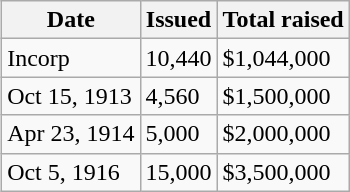<table class="wikitable defaultright" style="float:right">
<tr>
<th>Date</th>
<th>Issued</th>
<th>Total raised</th>
</tr>
<tr>
<td>Incorp</td>
<td>10,440</td>
<td>$1,044,000</td>
</tr>
<tr>
<td>Oct 15, 1913</td>
<td>4,560</td>
<td>$1,500,000</td>
</tr>
<tr>
<td>Apr 23, 1914</td>
<td>5,000</td>
<td>$2,000,000</td>
</tr>
<tr>
<td>Oct 5, 1916</td>
<td>15,000</td>
<td>$3,500,000</td>
</tr>
</table>
